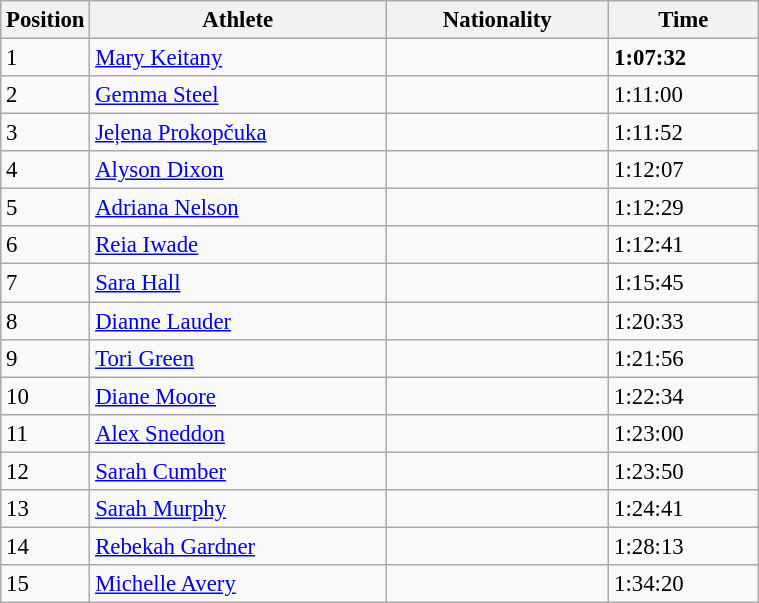<table class="wikitable sortable" border="1"  style="font-size:95%;" width=40%>
<tr>
<th width="10%">Position</th>
<th width="40%">Athlete</th>
<th width="30%">Nationality</th>
<th width="20%">Time</th>
</tr>
<tr>
<td>1</td>
<td><a href='#'>Mary Keitany</a></td>
<td></td>
<td><strong>1:07:32</strong></td>
</tr>
<tr>
<td>2</td>
<td><a href='#'>Gemma Steel</a></td>
<td></td>
<td>1:11:00</td>
</tr>
<tr>
<td>3</td>
<td><a href='#'>Jeļena Prokopčuka</a></td>
<td></td>
<td>1:11:52</td>
</tr>
<tr>
<td>4</td>
<td><a href='#'>Alyson Dixon</a></td>
<td></td>
<td>1:12:07</td>
</tr>
<tr>
<td>5</td>
<td><a href='#'>Adriana Nelson</a></td>
<td></td>
<td>1:12:29</td>
</tr>
<tr>
<td>6</td>
<td><a href='#'>Reia Iwade</a></td>
<td></td>
<td>1:12:41</td>
</tr>
<tr>
<td>7</td>
<td><a href='#'>Sara Hall</a></td>
<td></td>
<td>1:15:45</td>
</tr>
<tr>
<td>8</td>
<td><a href='#'>Dianne Lauder</a></td>
<td></td>
<td>1:20:33</td>
</tr>
<tr>
<td>9</td>
<td><a href='#'>Tori Green</a></td>
<td></td>
<td>1:21:56</td>
</tr>
<tr>
<td>10</td>
<td><a href='#'>Diane Moore</a></td>
<td></td>
<td>1:22:34</td>
</tr>
<tr>
<td>11</td>
<td><a href='#'>Alex Sneddon</a></td>
<td></td>
<td>1:23:00</td>
</tr>
<tr>
<td>12</td>
<td><a href='#'>Sarah Cumber</a></td>
<td></td>
<td>1:23:50</td>
</tr>
<tr>
<td>13</td>
<td><a href='#'>Sarah Murphy</a></td>
<td></td>
<td>1:24:41</td>
</tr>
<tr>
<td>14</td>
<td><a href='#'>Rebekah Gardner</a></td>
<td></td>
<td>1:28:13</td>
</tr>
<tr>
<td>15</td>
<td><a href='#'>Michelle Avery</a></td>
<td></td>
<td>1:34:20</td>
</tr>
</table>
